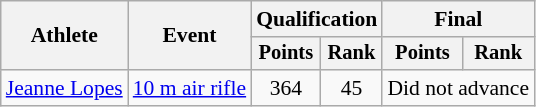<table class="wikitable" style="font-size:90%">
<tr>
<th rowspan="2">Athlete</th>
<th rowspan="2">Event</th>
<th colspan=2>Qualification</th>
<th colspan=2>Final</th>
</tr>
<tr style="font-size:95%">
<th>Points</th>
<th>Rank</th>
<th>Points</th>
<th>Rank</th>
</tr>
<tr align=center>
<td align=left><a href='#'>Jeanne Lopes</a></td>
<td align=left><a href='#'>10 m air rifle</a></td>
<td>364</td>
<td>45</td>
<td colspan=2>Did not advance</td>
</tr>
</table>
